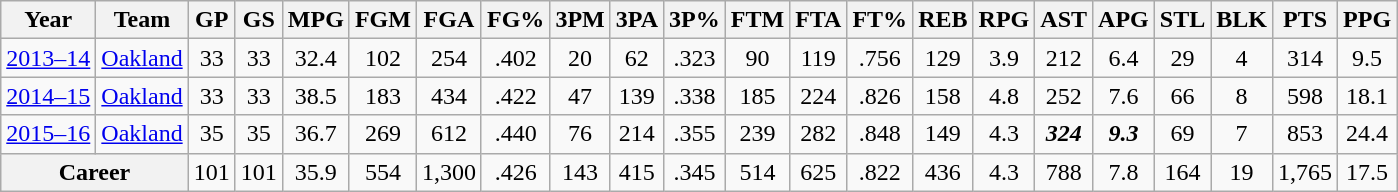<table class="wikitable" style="text-align:center">
<tr>
<th>Year</th>
<th>Team</th>
<th>GP</th>
<th>GS</th>
<th>MPG</th>
<th>FGM</th>
<th>FGA</th>
<th>FG%</th>
<th>3PM</th>
<th>3PA</th>
<th>3P%</th>
<th>FTM</th>
<th>FTA</th>
<th>FT%</th>
<th>REB</th>
<th>RPG</th>
<th>AST</th>
<th>APG</th>
<th>STL</th>
<th>BLK</th>
<th>PTS</th>
<th>PPG</th>
</tr>
<tr>
<td><a href='#'>2013–14</a></td>
<td><a href='#'>Oakland</a></td>
<td>33</td>
<td>33</td>
<td>32.4</td>
<td>102</td>
<td>254</td>
<td>.402</td>
<td>20</td>
<td>62</td>
<td>.323</td>
<td>90</td>
<td>119</td>
<td>.756</td>
<td>129</td>
<td>3.9</td>
<td>212</td>
<td>6.4</td>
<td>29</td>
<td>4</td>
<td>314</td>
<td>9.5</td>
</tr>
<tr>
<td><a href='#'>2014–15</a></td>
<td><a href='#'>Oakland</a></td>
<td>33</td>
<td>33</td>
<td>38.5</td>
<td>183</td>
<td>434</td>
<td>.422</td>
<td>47</td>
<td>139</td>
<td>.338</td>
<td>185</td>
<td>224</td>
<td>.826</td>
<td>158</td>
<td>4.8</td>
<td>252</td>
<td>7.6</td>
<td>66</td>
<td>8</td>
<td>598</td>
<td>18.1</td>
</tr>
<tr>
<td><a href='#'>2015–16</a></td>
<td><a href='#'>Oakland</a></td>
<td>35</td>
<td>35</td>
<td>36.7</td>
<td>269</td>
<td>612</td>
<td>.440</td>
<td>76</td>
<td>214</td>
<td>.355</td>
<td>239</td>
<td>282</td>
<td>.848</td>
<td>149</td>
<td>4.3</td>
<td><strong><em>324</em></strong></td>
<td><strong><em>9.3</em></strong></td>
<td>69</td>
<td>7</td>
<td>853</td>
<td>24.4</td>
</tr>
<tr>
<th colspan=2>Career</th>
<td>101</td>
<td>101</td>
<td>35.9</td>
<td>554</td>
<td>1,300</td>
<td>.426</td>
<td>143</td>
<td>415</td>
<td>.345</td>
<td>514</td>
<td>625</td>
<td>.822</td>
<td>436</td>
<td>4.3</td>
<td>788</td>
<td>7.8</td>
<td>164</td>
<td>19</td>
<td>1,765</td>
<td>17.5</td>
</tr>
</table>
